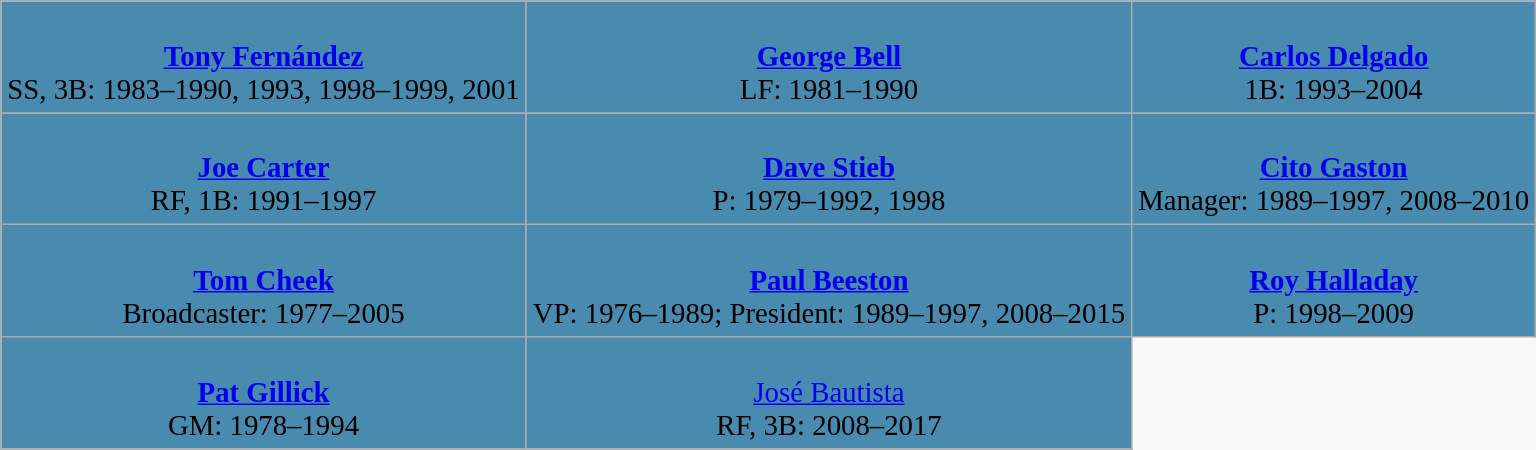<table class="wikitable" style="font-size:120%; border:3px">
<tr style="text-align:center; background:#498bae;">
<td><br><strong><a href='#'>Tony Fernández</a></strong><br>SS, 3B: 1983–1990, 1993, 1998–1999, 2001 <br></td>
<td><br><strong><a href='#'>George Bell</a></strong><br>LF: 1981–1990<br></td>
<td><br><strong><a href='#'>Carlos Delgado</a></strong><br>1B: 1993–2004<br></td>
</tr>
<tr style="text-align:center; background:#498bae;">
<td><br><strong><a href='#'>Joe Carter</a></strong><br>RF, 1B: 1991–1997<br></td>
<td><br><strong><a href='#'>Dave Stieb</a></strong><br>P: 1979–1992, 1998<br></td>
<td><br><strong><a href='#'>Cito Gaston</a></strong><br>Manager: 1989–1997, 2008–2010<br></td>
</tr>
<tr style="text-align:center; background:#498bae;">
<td><br><strong><a href='#'>Tom Cheek</a></strong><br>Broadcaster: 1977–2005<br></td>
<td><br><strong><a href='#'>Paul Beeston</a></strong><br>VP: 1976–1989; President: 1989–1997, 2008–2015<br></td>
<td><br><strong><a href='#'>Roy Halladay</a></strong><br>P: 1998–2009<br></td>
</tr>
<tr style="text-align:center; background:#498bae;">
<td><br><strong><a href='#'>Pat Gillick</a></strong><br>GM: 1978–1994<br></td>
<td><br><a href='#'>José Bautista</a><br>RF, 3B: 2008–2017<br></td>
</tr>
</table>
